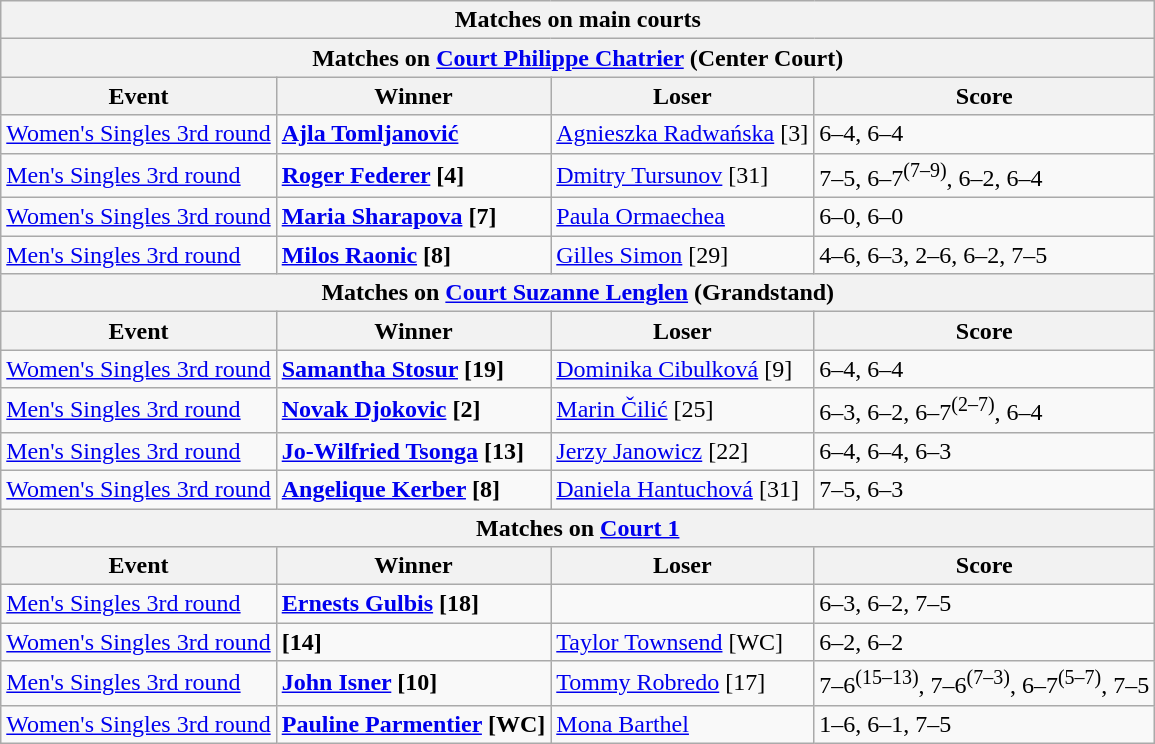<table class="wikitable">
<tr>
<th colspan=4 style=white-space:nowrap>Matches on main courts</th>
</tr>
<tr>
<th colspan=4>Matches on <a href='#'>Court Philippe Chatrier</a> (Center Court)</th>
</tr>
<tr>
<th>Event</th>
<th>Winner</th>
<th>Loser</th>
<th>Score</th>
</tr>
<tr>
<td><a href='#'>Women's Singles 3rd round</a></td>
<td><strong> <a href='#'>Ajla Tomljanović</a></strong></td>
<td> <a href='#'>Agnieszka Radwańska</a> [3]</td>
<td>6–4, 6–4</td>
</tr>
<tr>
<td><a href='#'>Men's Singles 3rd round</a></td>
<td><strong> <a href='#'>Roger Federer</a> [4]</strong></td>
<td> <a href='#'>Dmitry Tursunov</a> [31]</td>
<td>7–5, 6–7<sup>(7–9)</sup>, 6–2, 6–4</td>
</tr>
<tr>
<td><a href='#'>Women's Singles 3rd round</a></td>
<td><strong> <a href='#'>Maria Sharapova</a> [7]</strong></td>
<td> <a href='#'>Paula Ormaechea</a></td>
<td>6–0, 6–0</td>
</tr>
<tr>
<td><a href='#'>Men's Singles 3rd round</a></td>
<td><strong> <a href='#'>Milos Raonic</a> [8]</strong></td>
<td> <a href='#'>Gilles Simon</a> [29]</td>
<td>4–6, 6–3, 2–6, 6–2, 7–5</td>
</tr>
<tr>
<th colspan=4>Matches on <a href='#'>Court Suzanne Lenglen</a> (Grandstand)</th>
</tr>
<tr>
<th>Event</th>
<th>Winner</th>
<th>Loser</th>
<th>Score</th>
</tr>
<tr>
<td><a href='#'>Women's Singles 3rd round</a></td>
<td><strong> <a href='#'>Samantha Stosur</a> [19]</strong></td>
<td> <a href='#'>Dominika Cibulková</a> [9]</td>
<td>6–4, 6–4</td>
</tr>
<tr>
<td><a href='#'>Men's Singles 3rd round</a></td>
<td><strong> <a href='#'>Novak Djokovic</a> [2]</strong></td>
<td> <a href='#'>Marin Čilić</a> [25]</td>
<td>6–3, 6–2, 6–7<sup>(2–7)</sup>, 6–4</td>
</tr>
<tr>
<td><a href='#'>Men's Singles 3rd round</a></td>
<td><strong> <a href='#'>Jo-Wilfried Tsonga</a> [13]</strong></td>
<td> <a href='#'>Jerzy Janowicz</a> [22]</td>
<td>6–4, 6–4, 6–3</td>
</tr>
<tr>
<td><a href='#'>Women's Singles 3rd round</a></td>
<td><strong> <a href='#'>Angelique Kerber</a> [8]</strong></td>
<td> <a href='#'>Daniela Hantuchová</a> [31]</td>
<td>7–5, 6–3</td>
</tr>
<tr>
<th colspan=4>Matches on <a href='#'>Court 1</a></th>
</tr>
<tr>
<th>Event</th>
<th>Winner</th>
<th>Loser</th>
<th>Score</th>
</tr>
<tr>
<td><a href='#'>Men's Singles 3rd round</a></td>
<td><strong> <a href='#'>Ernests Gulbis</a> [18]</strong></td>
<td></td>
<td>6–3, 6–2, 7–5</td>
</tr>
<tr>
<td><a href='#'>Women's Singles 3rd round</a></td>
<td><strong> [14]</strong></td>
<td> <a href='#'>Taylor Townsend</a> [WC]</td>
<td>6–2, 6–2</td>
</tr>
<tr>
<td><a href='#'>Men's Singles 3rd round</a></td>
<td><strong> <a href='#'>John Isner</a> [10]</strong></td>
<td> <a href='#'>Tommy Robredo</a> [17]</td>
<td>7–6<sup>(15–13)</sup>, 7–6<sup>(7–3)</sup>, 6–7<sup>(5–7)</sup>, 7–5</td>
</tr>
<tr>
<td><a href='#'>Women's Singles 3rd round</a></td>
<td><strong> <a href='#'>Pauline Parmentier</a> [WC]</strong></td>
<td> <a href='#'>Mona Barthel</a></td>
<td>1–6, 6–1, 7–5</td>
</tr>
</table>
